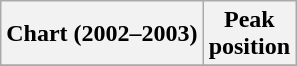<table class="wikitable">
<tr>
<th>Chart (2002–2003)</th>
<th>Peak<br>position</th>
</tr>
<tr>
</tr>
</table>
